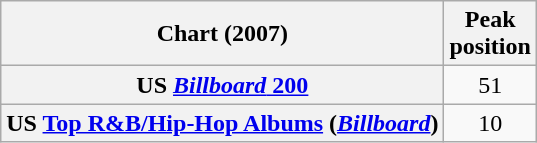<table class="wikitable sortable plainrowheaders" style="text-align:center">
<tr>
<th scope="col">Chart (2007)</th>
<th scope="col">Peak<br> position</th>
</tr>
<tr>
<th scope="row">US <a href='#'><em>Billboard</em> 200</a></th>
<td>51</td>
</tr>
<tr>
<th scope="row">US <a href='#'>Top R&B/Hip-Hop Albums</a> (<em><a href='#'>Billboard</a></em>)</th>
<td>10</td>
</tr>
</table>
